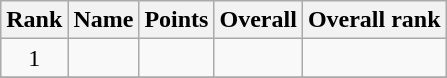<table class="wikitable sortable" style="text-align:center">
<tr>
<th>Rank</th>
<th>Name</th>
<th>Points</th>
<th>Overall</th>
<th>Overall rank</th>
</tr>
<tr>
<td>1</td>
<td align=left></td>
<td></td>
<td></td>
<td></td>
</tr>
<tr>
</tr>
</table>
